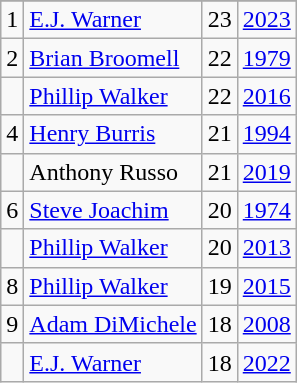<table class="wikitable">
<tr>
</tr>
<tr>
<td>1</td>
<td><a href='#'>E.J. Warner</a></td>
<td>23</td>
<td><a href='#'>2023</a></td>
</tr>
<tr>
<td>2</td>
<td><a href='#'>Brian Broomell</a></td>
<td>22</td>
<td><a href='#'>1979</a></td>
</tr>
<tr>
<td></td>
<td><a href='#'>Phillip Walker</a></td>
<td>22</td>
<td><a href='#'>2016</a></td>
</tr>
<tr>
<td>4</td>
<td><a href='#'>Henry Burris</a></td>
<td>21</td>
<td><a href='#'>1994</a></td>
</tr>
<tr>
<td></td>
<td>Anthony Russo</td>
<td>21</td>
<td><a href='#'>2019</a></td>
</tr>
<tr>
<td>6</td>
<td><a href='#'>Steve Joachim</a></td>
<td>20</td>
<td><a href='#'>1974</a></td>
</tr>
<tr>
<td></td>
<td><a href='#'>Phillip Walker</a></td>
<td>20</td>
<td><a href='#'>2013</a></td>
</tr>
<tr>
<td>8</td>
<td><a href='#'>Phillip Walker</a></td>
<td>19</td>
<td><a href='#'>2015</a></td>
</tr>
<tr>
<td>9</td>
<td><a href='#'>Adam DiMichele</a></td>
<td>18</td>
<td><a href='#'>2008</a></td>
</tr>
<tr>
<td></td>
<td><a href='#'>E.J. Warner</a></td>
<td>18</td>
<td><a href='#'>2022</a></td>
</tr>
</table>
